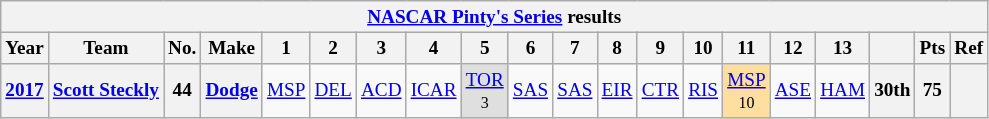<table class="wikitable" style="text-align:center; font-size:80%">
<tr>
<th colspan=45><a href='#'>NASCAR Pinty's Series</a> results</th>
</tr>
<tr>
<th>Year</th>
<th>Team</th>
<th>No.</th>
<th>Make</th>
<th>1</th>
<th>2</th>
<th>3</th>
<th>4</th>
<th>5</th>
<th>6</th>
<th>7</th>
<th>8</th>
<th>9</th>
<th>10</th>
<th>11</th>
<th>12</th>
<th>13</th>
<th></th>
<th>Pts</th>
<th>Ref</th>
</tr>
<tr>
<th><a href='#'>2017</a></th>
<th><a href='#'>Scott Steckly</a></th>
<th>44</th>
<th><a href='#'>Dodge</a></th>
<td><a href='#'>MSP</a></td>
<td><a href='#'>DEL</a></td>
<td><a href='#'>ACD</a></td>
<td><a href='#'>ICAR</a></td>
<td style="background:#DFDFDF;"><a href='#'>TOR</a><br><small>3</small></td>
<td><a href='#'>SAS</a></td>
<td><a href='#'>SAS</a></td>
<td><a href='#'>EIR</a></td>
<td><a href='#'>CTR</a></td>
<td><a href='#'>RIS</a></td>
<td style="background:#FFDF9F;"><a href='#'>MSP</a><br><small>10</small></td>
<td><a href='#'>ASE</a></td>
<td><a href='#'>HAM</a></td>
<th>30th</th>
<th>75</th>
<th></th>
</tr>
</table>
